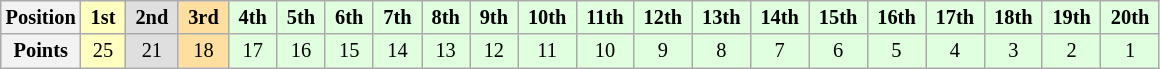<table class="wikitable" style="font-size:85%; text-align:center">
<tr>
<th>Position</th>
<td style="background:#FFFFBF;"> <strong>1st</strong> </td>
<td style="background:#DFDFDF;"> <strong>2nd</strong> </td>
<td style="background:#FFDF9F;"> <strong>3rd</strong> </td>
<td style="background:#DFFFDF;"> <strong>4th</strong> </td>
<td style="background:#DFFFDF;"> <strong>5th</strong> </td>
<td style="background:#DFFFDF;"> <strong>6th</strong> </td>
<td style="background:#DFFFDF;"> <strong>7th</strong> </td>
<td style="background:#DFFFDF;"> <strong>8th</strong> </td>
<td style="background:#DFFFDF;"> <strong>9th</strong> </td>
<td style="background:#DFFFDF;"> <strong>10th</strong> </td>
<td style="background:#DFFFDF;"> <strong>11th</strong> </td>
<td style="background:#DFFFDF;"> <strong>12th</strong> </td>
<td style="background:#DFFFDF;"> <strong>13th</strong> </td>
<td style="background:#DFFFDF;"> <strong>14th</strong> </td>
<td style="background:#DFFFDF;"> <strong>15th</strong> </td>
<td style="background:#DFFFDF;"> <strong>16th</strong> </td>
<td style="background:#DFFFDF;"> <strong>17th</strong> </td>
<td style="background:#DFFFDF;"> <strong>18th</strong> </td>
<td style="background:#DFFFDF;"> <strong>19th</strong> </td>
<td style="background:#DFFFDF;"> <strong>20th</strong> </td>
</tr>
<tr>
<th>Points</th>
<td style="background:#FFFFBF;">25</td>
<td style="background:#DFDFDF;">21</td>
<td style="background:#FFDF9F;">18</td>
<td style="background:#DFFFDF;">17</td>
<td style="background:#DFFFDF;">16</td>
<td style="background:#DFFFDF;">15</td>
<td style="background:#DFFFDF;">14</td>
<td style="background:#DFFFDF;">13</td>
<td style="background:#DFFFDF;">12</td>
<td style="background:#DFFFDF;">11</td>
<td style="background:#DFFFDF;">10</td>
<td style="background:#DFFFDF;">9</td>
<td style="background:#DFFFDF;">8</td>
<td style="background:#DFFFDF;">7</td>
<td style="background:#DFFFDF;">6</td>
<td style="background:#DFFFDF;">5</td>
<td style="background:#DFFFDF;">4</td>
<td style="background:#DFFFDF;">3</td>
<td style="background:#DFFFDF;">2</td>
<td style="background:#DFFFDF;">1</td>
</tr>
</table>
